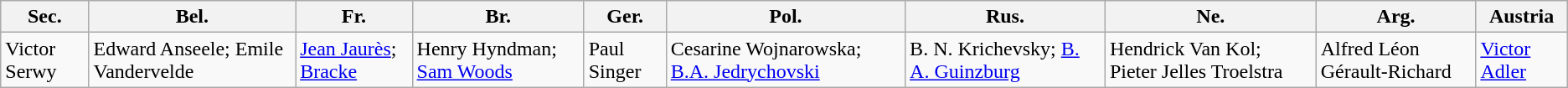<table class="wikitable" border="1">
<tr>
<th>Sec.</th>
<th>Bel.</th>
<th>Fr.</th>
<th>Br.</th>
<th>Ger.</th>
<th>Pol.</th>
<th>Rus.</th>
<th>Ne.</th>
<th>Arg.</th>
<th>Austria</th>
</tr>
<tr>
<td>Victor Serwy</td>
<td>Edward Anseele; Emile Vandervelde</td>
<td><a href='#'>Jean Jaurès</a>; <a href='#'>Bracke</a></td>
<td>Henry Hyndman; <a href='#'>Sam Woods</a></td>
<td>Paul Singer</td>
<td>Cesarine Wojnarowska; <a href='#'>B.A. Jedrychovski</a></td>
<td>B. N. Krichevsky; <a href='#'>B. A. Guinzburg</a></td>
<td>Hendrick Van Kol; Pieter Jelles Troelstra</td>
<td>Alfred Léon Gérault-Richard</td>
<td><a href='#'>Victor Adler</a></td>
</tr>
</table>
